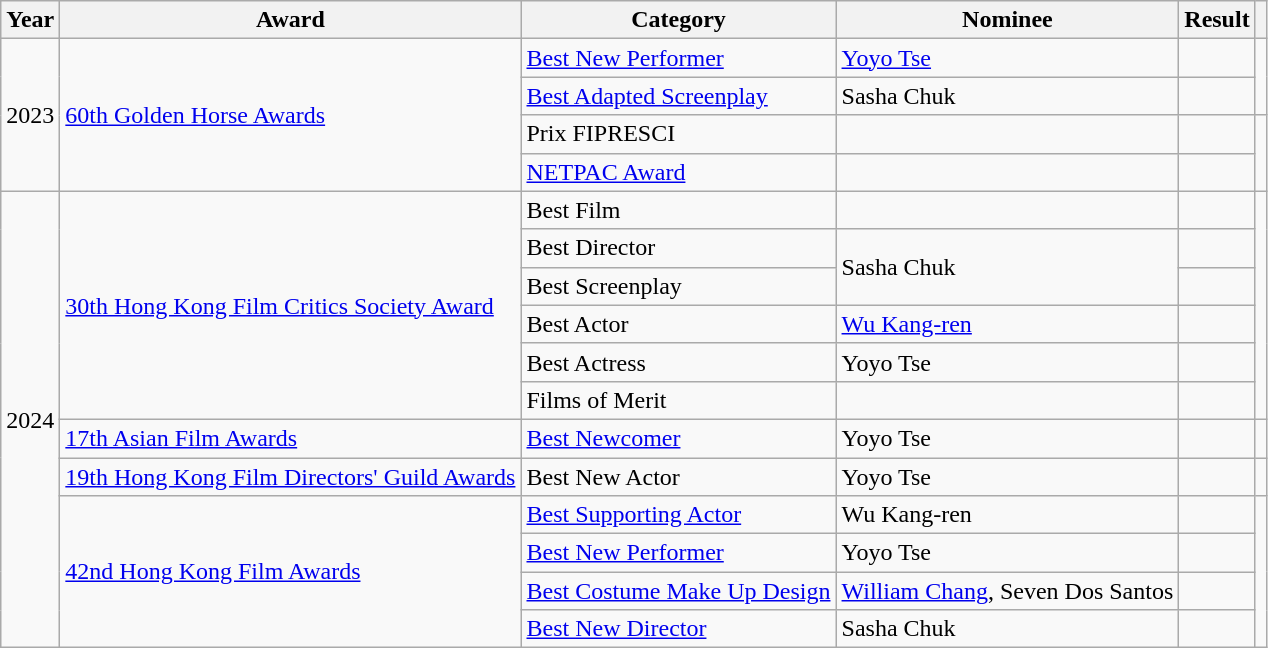<table class="wikitable plainrowheaders">
<tr>
<th>Year</th>
<th>Award</th>
<th>Category</th>
<th>Nominee</th>
<th>Result</th>
<th></th>
</tr>
<tr>
<td rowspan="4">2023</td>
<td rowspan="4"><a href='#'>60th Golden Horse Awards</a></td>
<td><a href='#'>Best New Performer</a></td>
<td><a href='#'>Yoyo Tse</a></td>
<td></td>
<td rowspan="2"></td>
</tr>
<tr>
<td><a href='#'>Best Adapted Screenplay</a></td>
<td>Sasha Chuk</td>
<td></td>
</tr>
<tr>
<td>Prix FIPRESCI</td>
<td></td>
<td></td>
<td rowspan="2"></td>
</tr>
<tr>
<td><a href='#'>NETPAC Award</a></td>
<td></td>
<td></td>
</tr>
<tr>
<td rowspan="12">2024</td>
<td rowspan="6"><a href='#'>30th Hong Kong Film Critics Society Award</a></td>
<td>Best Film</td>
<td></td>
<td></td>
<td rowspan="6"></td>
</tr>
<tr>
<td>Best Director</td>
<td rowspan="2">Sasha Chuk</td>
<td></td>
</tr>
<tr>
<td>Best Screenplay</td>
<td></td>
</tr>
<tr>
<td>Best Actor</td>
<td><a href='#'>Wu Kang-ren</a></td>
<td></td>
</tr>
<tr>
<td>Best Actress</td>
<td>Yoyo Tse</td>
<td></td>
</tr>
<tr>
<td>Films of Merit</td>
<td></td>
<td></td>
</tr>
<tr>
<td><a href='#'>17th Asian Film Awards</a></td>
<td><a href='#'>Best Newcomer</a></td>
<td>Yoyo Tse</td>
<td></td>
<td></td>
</tr>
<tr>
<td><a href='#'>19th Hong Kong Film Directors' Guild Awards</a></td>
<td>Best New Actor</td>
<td>Yoyo Tse</td>
<td></td>
<td></td>
</tr>
<tr>
<td rowspan="4"><a href='#'>42nd Hong Kong Film Awards</a></td>
<td><a href='#'>Best Supporting Actor</a></td>
<td>Wu Kang-ren</td>
<td></td>
<td rowspan="4"></td>
</tr>
<tr>
<td><a href='#'>Best New Performer</a></td>
<td>Yoyo Tse</td>
<td></td>
</tr>
<tr>
<td><a href='#'>Best Costume Make Up Design</a></td>
<td><a href='#'>William Chang</a>, Seven Dos Santos</td>
<td></td>
</tr>
<tr>
<td><a href='#'>Best New Director</a></td>
<td>Sasha Chuk</td>
<td></td>
</tr>
</table>
